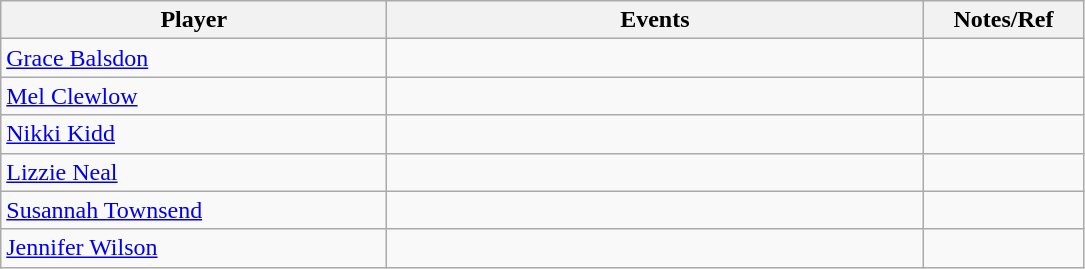<table class="wikitable">
<tr>
<th width=250>Player</th>
<th width=350>Events</th>
<th width=100>Notes/Ref</th>
</tr>
<tr>
<td> <a href='#'>Grace Balsdon</a></td>
<td></td>
<td></td>
</tr>
<tr>
<td> <a href='#'>Mel Clewlow</a></td>
<td></td>
<td></td>
</tr>
<tr>
<td> <a href='#'>Nikki Kidd</a></td>
<td></td>
<td></td>
</tr>
<tr>
<td> <a href='#'>Lizzie Neal</a></td>
<td></td>
<td></td>
</tr>
<tr>
<td> <a href='#'>Susannah Townsend</a></td>
<td></td>
<td></td>
</tr>
<tr>
<td> <a href='#'>Jennifer Wilson</a></td>
<td></td>
<td></td>
</tr>
</table>
